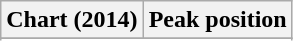<table class="wikitable sortable" border="1">
<tr>
<th>Chart (2014)</th>
<th>Peak position</th>
</tr>
<tr>
</tr>
<tr>
</tr>
<tr>
</tr>
</table>
